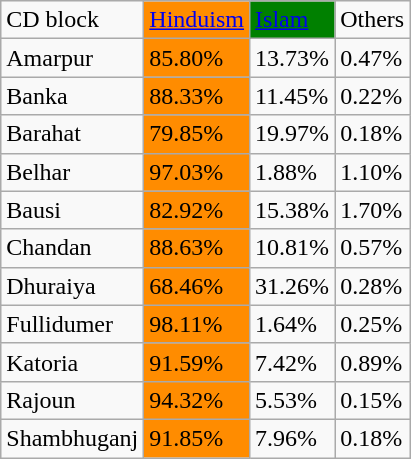<table class="wikitable sortable">
<tr>
<td>CD block</td>
<td style="background:darkorange"><a href='#'>Hinduism</a></td>
<td style="background:green;color:white"><a href='#'><span>Islam</span></a></td>
<td>Others</td>
</tr>
<tr>
<td>Amarpur</td>
<td style="background:darkorange">85.80%</td>
<td>13.73%</td>
<td>0.47%</td>
</tr>
<tr>
<td>Banka</td>
<td style="background:darkorange">88.33%</td>
<td>11.45%</td>
<td>0.22%</td>
</tr>
<tr>
<td>Barahat</td>
<td style="background:darkorange">79.85%</td>
<td>19.97%</td>
<td>0.18%</td>
</tr>
<tr>
<td>Belhar</td>
<td style="background:darkorange">97.03%</td>
<td>1.88%</td>
<td>1.10%</td>
</tr>
<tr>
<td>Bausi</td>
<td style="background:darkorange">82.92%</td>
<td>15.38%</td>
<td>1.70%</td>
</tr>
<tr>
<td>Chandan</td>
<td style="background:darkorange">88.63%</td>
<td>10.81%</td>
<td>0.57%</td>
</tr>
<tr>
<td>Dhuraiya</td>
<td style="background:darkorange">68.46%</td>
<td>31.26%</td>
<td>0.28%</td>
</tr>
<tr>
<td>Fullidumer</td>
<td style="background:darkorange">98.11%</td>
<td>1.64%</td>
<td>0.25%</td>
</tr>
<tr>
<td>Katoria</td>
<td style="background:darkorange">91.59%</td>
<td>7.42%</td>
<td>0.89%</td>
</tr>
<tr>
<td>Rajoun</td>
<td style="background:darkorange">94.32%</td>
<td>5.53%</td>
<td>0.15%</td>
</tr>
<tr>
<td>Shambhuganj</td>
<td style="background:darkorange">91.85%</td>
<td>7.96%</td>
<td>0.18%</td>
</tr>
</table>
